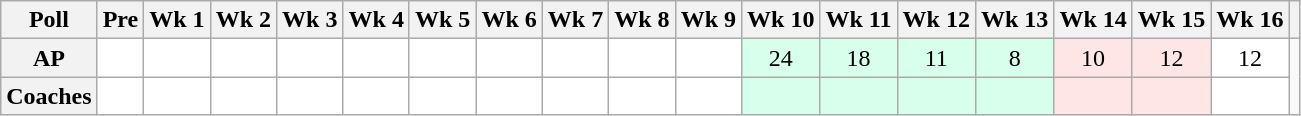<table class="wikitable" style="white-space:nowrap;">
<tr>
<th>Poll</th>
<th>Pre</th>
<th>Wk 1</th>
<th>Wk 2</th>
<th>Wk 3</th>
<th>Wk 4</th>
<th>Wk 5</th>
<th>Wk 6</th>
<th>Wk 7</th>
<th>Wk 8</th>
<th>Wk 9</th>
<th>Wk 10</th>
<th>Wk 11</th>
<th>Wk 12</th>
<th>Wk 13</th>
<th>Wk 14</th>
<th>Wk 15</th>
<th>Wk 16</th>
<th></th>
</tr>
<tr style="text-align:center;">
<th>AP</th>
<td style="background:#FFF;"></td>
<td style="background:#FFF;"></td>
<td style="background:#FFF;"></td>
<td style="background:#FFF;"></td>
<td style="background:#FFF;"></td>
<td style="background:#FFF;"></td>
<td style="background:#FFF;"></td>
<td style="background:#FFF;"></td>
<td style="background:#FFF;"></td>
<td style="background:#FFF;"></td>
<td style="background:#D8FFEB;">24</td>
<td style="background:#D8FFEB;">18</td>
<td style="background:#D8FFEB;">11</td>
<td style="background:#D8FFEB;">8</td>
<td style="background:#FFE6E6;">10</td>
<td style="background:#FFE6E6;">12</td>
<td style="background:#FFF;">12</td>
</tr>
<tr style="text-align:center;">
<th>Coaches</th>
<td style="background:#FFF;"></td>
<td style="background:#FFF;"></td>
<td style="background:#FFF;"></td>
<td style="background:#FFF;"></td>
<td style="background:#FFF;"></td>
<td style="background:#FFF;"></td>
<td style="background:#FFF;"></td>
<td style="background:#FFF;"></td>
<td style="background:#FFF;"></td>
<td style="background:#FFF;"></td>
<td style="background:#D8FFEB;"></td>
<td style="background:#D8FFEB;"></td>
<td style="background:#D8FFEB;"></td>
<td style="background:#D8FFEB;"></td>
<td style="background:#FFE6E6;"></td>
<td style="background:#FFE6E6;"></td>
<td style="background:#FFF;"></td>
</tr>
</table>
